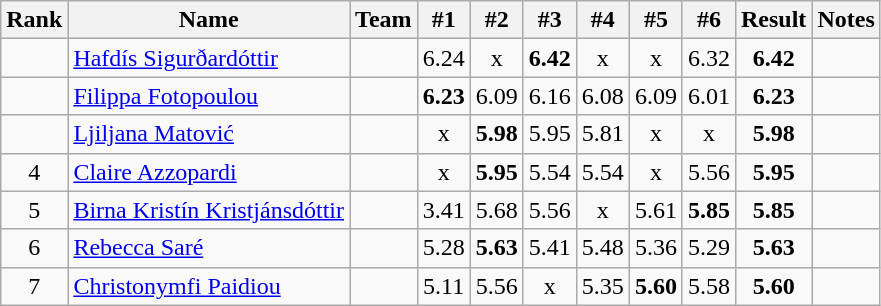<table class="wikitable sortable" style="text-align:center">
<tr>
<th>Rank</th>
<th>Name</th>
<th>Team</th>
<th>#1</th>
<th>#2</th>
<th>#3</th>
<th>#4</th>
<th>#5</th>
<th>#6</th>
<th>Result</th>
<th>Notes</th>
</tr>
<tr>
<td></td>
<td align="left"><a href='#'>Hafdís Sigurðardóttir</a></td>
<td align=left></td>
<td>6.24</td>
<td>x</td>
<td><strong>6.42</strong></td>
<td>x</td>
<td>x</td>
<td>6.32</td>
<td><strong>6.42</strong></td>
<td></td>
</tr>
<tr>
<td></td>
<td align="left"><a href='#'>Filippa Fotopoulou</a></td>
<td align=left></td>
<td><strong>6.23</strong></td>
<td>6.09</td>
<td>6.16</td>
<td>6.08</td>
<td>6.09</td>
<td>6.01</td>
<td><strong>6.23</strong></td>
<td></td>
</tr>
<tr>
<td></td>
<td align="left"><a href='#'>Ljiljana Matović</a></td>
<td align=left></td>
<td>x</td>
<td><strong>5.98</strong></td>
<td>5.95</td>
<td>5.81</td>
<td>x</td>
<td>x</td>
<td><strong>5.98</strong></td>
<td></td>
</tr>
<tr>
<td>4</td>
<td align="left"><a href='#'>Claire Azzopardi</a></td>
<td align=left></td>
<td>x</td>
<td><strong>5.95</strong></td>
<td>5.54</td>
<td>5.54</td>
<td>x</td>
<td>5.56</td>
<td><strong>5.95</strong></td>
<td></td>
</tr>
<tr>
<td>5</td>
<td align="left"><a href='#'>Birna Kristín Kristjánsdóttir</a></td>
<td align=left></td>
<td>3.41</td>
<td>5.68</td>
<td>5.56</td>
<td>x</td>
<td>5.61</td>
<td><strong>5.85</strong></td>
<td><strong>5.85</strong></td>
<td></td>
</tr>
<tr>
<td>6</td>
<td align="left"><a href='#'>Rebecca Saré</a></td>
<td align=left></td>
<td>5.28</td>
<td><strong>5.63</strong></td>
<td>5.41</td>
<td>5.48</td>
<td>5.36</td>
<td>5.29</td>
<td><strong>5.63</strong></td>
<td></td>
</tr>
<tr>
<td>7</td>
<td align="left"><a href='#'>Christonymfi Paidiou</a></td>
<td align=left></td>
<td>5.11</td>
<td>5.56</td>
<td>x</td>
<td>5.35</td>
<td><strong>5.60</strong></td>
<td>5.58</td>
<td><strong>5.60</strong></td>
<td></td>
</tr>
</table>
